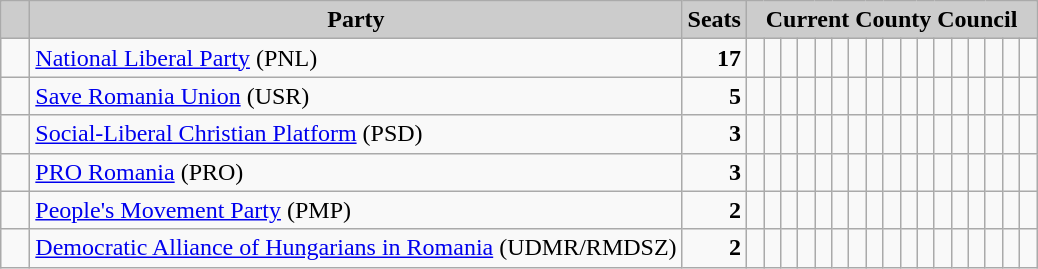<table class="wikitable">
<tr>
<th style="background:#ccc">   </th>
<th style="background:#ccc">Party</th>
<th style="background:#ccc">Seats</th>
<th style="background:#ccc" colspan="17">Current County Council</th>
</tr>
<tr>
<td>  </td>
<td><a href='#'>National Liberal Party</a> (PNL)</td>
<td style="text-align: right"><strong>17</strong></td>
<td>  </td>
<td>  </td>
<td>  </td>
<td>  </td>
<td>  </td>
<td>  </td>
<td>  </td>
<td>  </td>
<td>  </td>
<td>  </td>
<td>  </td>
<td>  </td>
<td>  </td>
<td>  </td>
<td>  </td>
<td>  </td>
<td>  </td>
</tr>
<tr>
<td>  </td>
<td><a href='#'>Save Romania Union</a> (USR)</td>
<td style="text-align: right"><strong>5</strong></td>
<td>  </td>
<td>  </td>
<td>  </td>
<td>  </td>
<td>  </td>
<td> </td>
<td> </td>
<td> </td>
<td> </td>
<td> </td>
<td> </td>
<td> </td>
<td> </td>
<td> </td>
<td> </td>
<td> </td>
<td> </td>
</tr>
<tr>
<td>  </td>
<td><a href='#'>Social-Liberal Christian Platform</a> (PSD)</td>
<td style="text-align: right"><strong>3</strong></td>
<td>  </td>
<td>  </td>
<td>  </td>
<td> </td>
<td> </td>
<td> </td>
<td> </td>
<td> </td>
<td> </td>
<td> </td>
<td> </td>
<td> </td>
<td> </td>
<td> </td>
<td> </td>
<td> </td>
<td> </td>
</tr>
<tr>
<td>  </td>
<td><a href='#'>PRO Romania</a> (PRO)</td>
<td style="text-align: right"><strong>3</strong></td>
<td>  </td>
<td>  </td>
<td>  </td>
<td> </td>
<td> </td>
<td> </td>
<td> </td>
<td> </td>
<td> </td>
<td> </td>
<td> </td>
<td> </td>
<td> </td>
<td> </td>
<td> </td>
<td> </td>
<td> </td>
</tr>
<tr>
<td>  </td>
<td><a href='#'>People's Movement Party</a> (PMP)</td>
<td style="text-align: right"><strong>2</strong></td>
<td>  </td>
<td>  </td>
<td> </td>
<td> </td>
<td> </td>
<td> </td>
<td> </td>
<td> </td>
<td> </td>
<td> </td>
<td> </td>
<td> </td>
<td> </td>
<td> </td>
<td> </td>
<td> </td>
<td> </td>
</tr>
<tr>
<td>  </td>
<td><a href='#'>Democratic Alliance of Hungarians in Romania</a> (UDMR/RMDSZ)</td>
<td style="text-align: right"><strong>2</strong></td>
<td>  </td>
<td>  </td>
<td> </td>
<td> </td>
<td> </td>
<td> </td>
<td> </td>
<td> </td>
<td> </td>
<td> </td>
<td> </td>
<td> </td>
<td> </td>
<td> </td>
<td> </td>
<td> </td>
<td> </td>
</tr>
</table>
